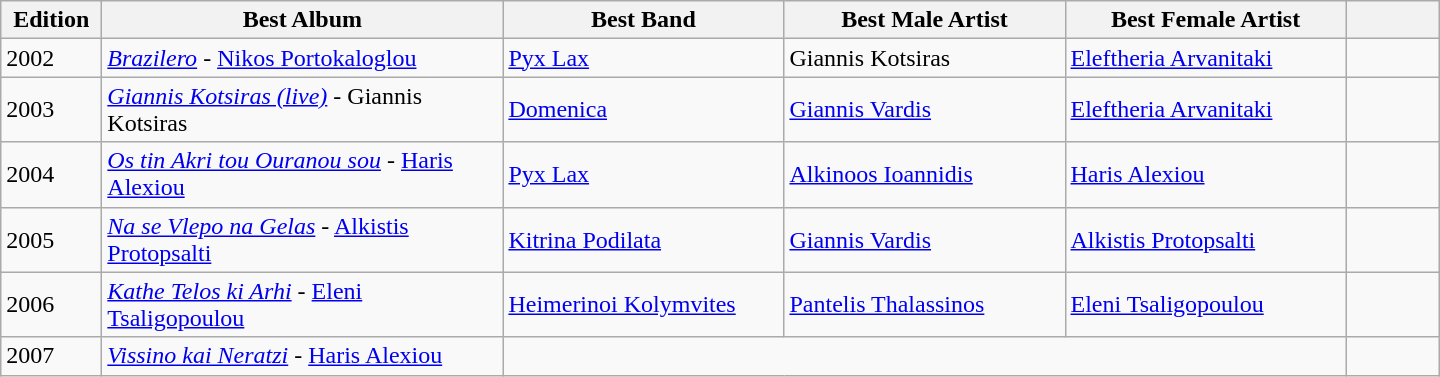<table class="wikitable" style="margin-right: 0;">
<tr text-align:center;">
<th style="width:60px;">Edition</th>
<th style="width:260px;">Best Album</th>
<th style="width:180px;">Best Band</th>
<th style="width:180px;">Best Male Artist</th>
<th style="width:180px;">Best Female Artist</th>
<th style="width:55px;"></th>
</tr>
<tr>
<td>2002</td>
<td><em><a href='#'>Brazilero</a></em> - <a href='#'>Nikos Portokaloglou</a></td>
<td><a href='#'>Pyx Lax</a></td>
<td>Giannis Kotsiras</td>
<td><a href='#'>Eleftheria Arvanitaki</a></td>
<td></td>
</tr>
<tr>
<td>2003</td>
<td><em><a href='#'>Giannis Kotsiras (live)</a></em> - Giannis Kotsiras</td>
<td><a href='#'>Domenica</a></td>
<td><a href='#'>Giannis Vardis</a></td>
<td><a href='#'>Eleftheria Arvanitaki</a></td>
<td></td>
</tr>
<tr>
<td>2004</td>
<td><em><a href='#'>Os tin Akri tou Ouranou sou</a></em> - <a href='#'>Haris Alexiou</a></td>
<td><a href='#'>Pyx Lax</a></td>
<td><a href='#'>Alkinoos Ioannidis</a></td>
<td><a href='#'>Haris Alexiou</a></td>
<td></td>
</tr>
<tr>
<td>2005</td>
<td><em><a href='#'>Na se Vlepo na Gelas</a></em> - <a href='#'>Alkistis Protopsalti</a></td>
<td><a href='#'>Kitrina Podilata</a></td>
<td><a href='#'>Giannis Vardis</a></td>
<td><a href='#'>Alkistis Protopsalti</a></td>
<td></td>
</tr>
<tr>
<td>2006</td>
<td><em><a href='#'>Kathe Telos ki Arhi</a></em> - <a href='#'>Eleni Tsaligopoulou</a></td>
<td><a href='#'>Heimerinoi Kolymvites</a></td>
<td><a href='#'>Pantelis Thalassinos</a></td>
<td><a href='#'>Eleni Tsaligopoulou</a></td>
<td></td>
</tr>
<tr>
<td>2007</td>
<td><em><a href='#'>Vissino kai Neratzi</a></em> - <a href='#'>Haris Alexiou</a></td>
<td colspan="3"></td>
<td></td>
</tr>
</table>
